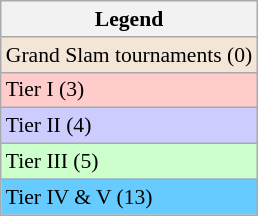<table class=wikitable style="font-size:90%">
<tr>
<th>Legend</th>
</tr>
<tr style="background:#f3e6d7;">
<td>Grand Slam tournaments (0)</td>
</tr>
<tr style="background:#ffcccc;">
<td>Tier I (3)</td>
</tr>
<tr style="background:#ccccff;">
<td>Tier II (4)</td>
</tr>
<tr style="background:#ccffcc;">
<td>Tier III (5)</td>
</tr>
<tr style="background:#66ccff;">
<td>Tier IV & V (13)</td>
</tr>
</table>
